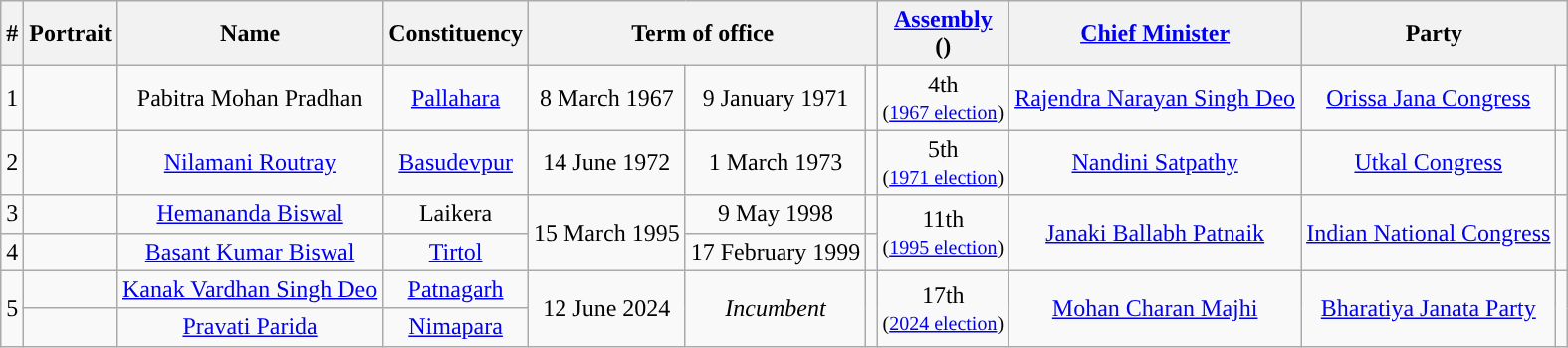<table class="wikitable" style="text-align:center">
<tr>
<th>#</th>
<th>Portrait</th>
<th>Name</th>
<th>Constituency</th>
<th colspan="3">Term of office</th>
<th><a href='#'>Assembly</a><br>()</th>
<th><a href='#'>Chief Minister</a></th>
<th colspan="2">Party</th>
</tr>
<tr>
<td>1</td>
<td></td>
<td>Pabitra Mohan Pradhan</td>
<td><a href='#'>Pallahara</a></td>
<td>8 March 1967</td>
<td>9 January 1971</td>
<td></td>
<td>4th<br><small>(<a href='#'>1967 election</a>)</small></td>
<td><a href='#'>Rajendra Narayan Singh Deo</a></td>
<td><a href='#'>Orissa Jana Congress</a></td>
<td style="background-color: "></td>
</tr>
<tr>
<td>2</td>
<td></td>
<td><a href='#'>Nilamani Routray</a></td>
<td><a href='#'>Basudevpur</a></td>
<td>14 June 1972</td>
<td>1 March 1973</td>
<td></td>
<td>5th<br><small>(<a href='#'>1971 election</a>)</small></td>
<td><a href='#'>Nandini Satpathy</a></td>
<td><a href='#'>Utkal Congress</a></td>
<td style="background-color: "></td>
</tr>
<tr>
<td>3</td>
<td></td>
<td><a href='#'>Hemananda Biswal</a></td>
<td>Laikera</td>
<td rowspan="2">15 March 1995</td>
<td>9 May 1998</td>
<td></td>
<td rowspan="2">11th<br><small>(<a href='#'>1995 election</a>)</small></td>
<td rowspan="2"><a href='#'>Janaki Ballabh Patnaik</a></td>
<td rowspan="2"><a href='#'>Indian National Congress</a></td>
<td rowspan="2" style="background-color: "></td>
</tr>
<tr>
<td>4</td>
<td></td>
<td><a href='#'>Basant Kumar Biswal</a></td>
<td><a href='#'>Tirtol</a></td>
<td>17 February 1999</td>
<td></td>
</tr>
<tr>
<td rowspan=2>5</td>
<td></td>
<td><a href='#'>Kanak Vardhan Singh Deo</a></td>
<td><a href='#'>Patnagarh</a></td>
<td rowspan="2">12 June 2024</td>
<td rowspan="2"><em>Incumbent</em></td>
<td rowspan="2"></td>
<td rowspan="2">17th<br><small>(<a href='#'>2024 election</a>)</small></td>
<td rowspan="2"><a href='#'>Mohan Charan Majhi</a></td>
<td rowspan="2"><a href='#'>Bharatiya Janata Party</a></td>
<td rowspan="2" style="background-color: "></td>
</tr>
<tr>
<td></td>
<td><a href='#'>Pravati Parida</a></td>
<td><a href='#'>Nimapara</a></td>
</tr>
</table>
